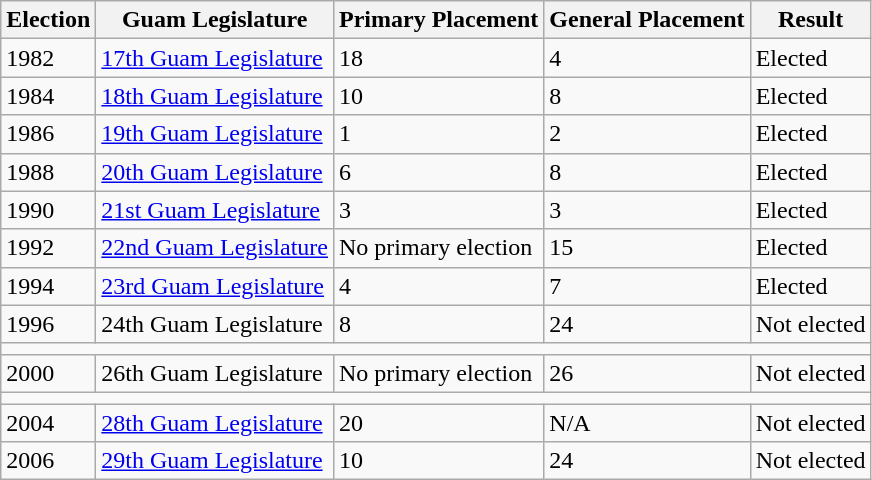<table class="wikitable sortable" id="elections">
<tr style="vertical-align:bottom;">
<th>Election</th>
<th>Guam Legislature</th>
<th>Primary Placement</th>
<th>General Placement</th>
<th>Result</th>
</tr>
<tr>
<td>1982</td>
<td><a href='#'>17th Guam Legislature</a></td>
<td>18</td>
<td>4</td>
<td>Elected</td>
</tr>
<tr>
<td>1984</td>
<td><a href='#'>18th Guam Legislature</a></td>
<td>10</td>
<td>8</td>
<td>Elected</td>
</tr>
<tr>
<td>1986</td>
<td><a href='#'>19th Guam Legislature</a></td>
<td>1</td>
<td>2</td>
<td>Elected</td>
</tr>
<tr>
<td>1988</td>
<td><a href='#'>20th Guam Legislature</a></td>
<td>6</td>
<td>8</td>
<td>Elected</td>
</tr>
<tr>
<td>1990</td>
<td><a href='#'>21st Guam Legislature</a></td>
<td>3</td>
<td>3</td>
<td>Elected</td>
</tr>
<tr>
<td>1992</td>
<td><a href='#'>22nd Guam Legislature</a></td>
<td>No primary election</td>
<td>15</td>
<td>Elected</td>
</tr>
<tr>
<td>1994</td>
<td><a href='#'>23rd Guam Legislature</a></td>
<td>4</td>
<td>7</td>
<td>Elected</td>
</tr>
<tr>
<td>1996</td>
<td>24th Guam Legislature</td>
<td>8</td>
<td>24</td>
<td>Not elected</td>
</tr>
<tr>
<td colspan=5></td>
</tr>
<tr>
<td>2000</td>
<td>26th Guam Legislature</td>
<td>No primary election</td>
<td>26</td>
<td>Not elected</td>
</tr>
<tr>
<td colspan=5></td>
</tr>
<tr>
<td>2004</td>
<td><a href='#'>28th Guam Legislature</a></td>
<td>20</td>
<td>N/A</td>
<td>Not elected</td>
</tr>
<tr>
<td>2006</td>
<td><a href='#'>29th Guam Legislature</a></td>
<td>10</td>
<td>24</td>
<td>Not elected</td>
</tr>
</table>
